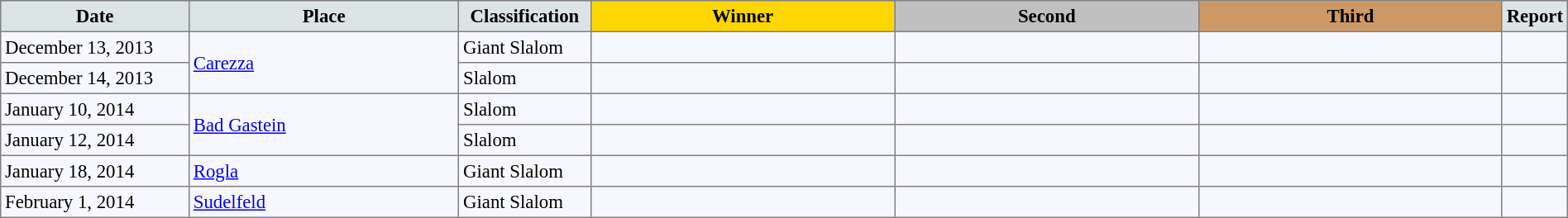<table bgcolor="#f7f8ff" cellpadding="3" cellspacing="0" border="1" style="font-size: 95%; border: gray solid 1px; border-collapse: collapse;">
<tr bgcolor="#CCCCCC">
<td align="center" bgcolor="#DCE5E5" width="150"><strong>Date</strong></td>
<td align="center" bgcolor="#DCE5E5" width="220"><strong>Place</strong></td>
<td align="center" bgcolor="#DCE5E5" width="100"><strong>Classification</strong></td>
<td align="center" bgcolor="gold" width="250"><strong>Winner</strong></td>
<td align="center" bgcolor="silver" width="250"><strong>Second</strong></td>
<td align="center" bgcolor="CC9966" width="250"><strong>Third</strong></td>
<td align="center" bgcolor="#DCE5E5"><strong>Report</strong></td>
</tr>
<tr align="left">
<td>December 13, 2013</td>
<td rowspan=2> <a href='#'>Carezza</a></td>
<td>Giant Slalom</td>
<td></td>
<td></td>
<td></td>
<td></td>
</tr>
<tr align="left">
<td>December 14, 2013</td>
<td>Slalom</td>
<td></td>
<td></td>
<td></td>
<td></td>
</tr>
<tr align="left">
<td>January 10, 2014</td>
<td rowspan=2> <a href='#'>Bad Gastein</a></td>
<td>Slalom</td>
<td></td>
<td></td>
<td></td>
<td></td>
</tr>
<tr align="left">
<td>January 12, 2014</td>
<td>Slalom</td>
<td></td>
<td></td>
<td></td>
<td></td>
</tr>
<tr align="left">
<td>January 18, 2014</td>
<td> <a href='#'>Rogla</a></td>
<td>Giant Slalom</td>
<td></td>
<td></td>
<td></td>
<td></td>
</tr>
<tr align="left">
<td>February 1, 2014</td>
<td> <a href='#'>Sudelfeld</a></td>
<td>Giant Slalom</td>
<td></td>
<td></td>
<td></td>
<td></td>
</tr>
</table>
